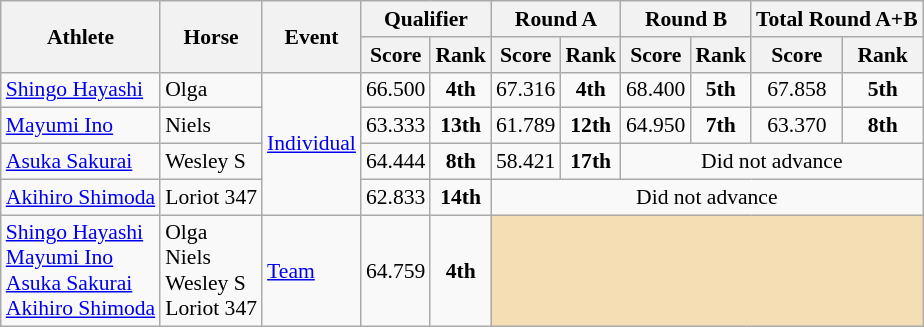<table class=wikitable style="font-size:90%">
<tr>
<th rowspan=2>Athlete</th>
<th rowspan=2>Horse</th>
<th rowspan=2>Event</th>
<th colspan=2>Qualifier</th>
<th colspan=2>Round A</th>
<th colspan=2>Round B</th>
<th colspan=2>Total Round A+B</th>
</tr>
<tr>
<th>Score</th>
<th>Rank</th>
<th>Score</th>
<th>Rank</th>
<th>Score</th>
<th>Rank</th>
<th>Score</th>
<th>Rank</th>
</tr>
<tr>
<td><a href='#'>Shingo Hayashi</a></td>
<td>Olga</td>
<td rowspan=4><a href='#'>Individual</a></td>
<td align=center>66.500</td>
<td align=center><strong>4th</strong></td>
<td align=center>67.316</td>
<td align=center><strong>4th</strong></td>
<td align=center>68.400</td>
<td align=center><strong>5th</strong></td>
<td align=center>67.858</td>
<td align=center><strong>5th</strong></td>
</tr>
<tr>
<td><a href='#'>Mayumi Ino</a></td>
<td>Niels</td>
<td align=center>63.333</td>
<td align=center><strong>13th</strong></td>
<td align=center>61.789</td>
<td align=center><strong>12th</strong></td>
<td align=center>64.950</td>
<td align=center><strong>7th</strong></td>
<td align=center>63.370</td>
<td align=center><strong>8th</strong></td>
</tr>
<tr>
<td><a href='#'>Asuka Sakurai</a></td>
<td>Wesley S</td>
<td align=center>64.444</td>
<td align=center><strong>8th</strong></td>
<td align=center>58.421</td>
<td align=center><strong>17th</strong></td>
<td align=center colspan="7">Did not advance</td>
</tr>
<tr>
<td><a href='#'>Akihiro Shimoda</a></td>
<td>Loriot 347</td>
<td align=center>62.833</td>
<td align=center><strong>14th</strong></td>
<td align=center colspan="7">Did not advance</td>
</tr>
<tr>
<td><a href='#'>Shingo Hayashi</a><br><a href='#'>Mayumi Ino</a><br><a href='#'>Asuka Sakurai</a><br><a href='#'>Akihiro Shimoda</a></td>
<td>Olga<br>Niels<br>Wesley S<br>Loriot 347</td>
<td><a href='#'>Team</a></td>
<td align=center>64.759</td>
<td align=center><strong>4th</strong></td>
<td colspan="6" style="background:wheat;"></td>
</tr>
</table>
